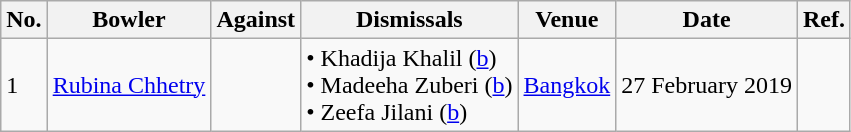<table class="wikitable sortable">
<tr>
<th>No.</th>
<th>Bowler</th>
<th>Against</th>
<th>Dismissals</th>
<th>Venue</th>
<th>Date</th>
<th>Ref.</th>
</tr>
<tr>
<td>1</td>
<td><a href='#'>Rubina Chhetry</a></td>
<td></td>
<td>• Khadija Khalil (<a href='#'>b</a>)<br>• Madeeha Zuberi (<a href='#'>b</a>)<br>• Zeefa Jilani (<a href='#'>b</a>)</td>
<td><a href='#'>Bangkok</a></td>
<td>27 February 2019</td>
<td></td>
</tr>
</table>
